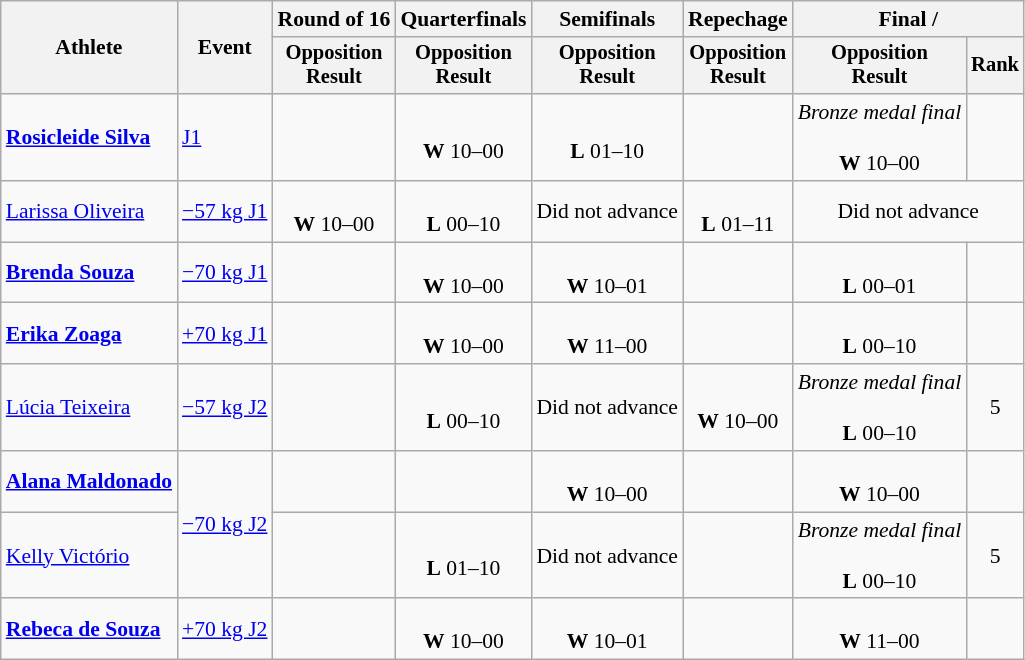<table class="wikitable" style="font-size:90%">
<tr>
<th rowspan="2">Athlete</th>
<th rowspan="2">Event</th>
<th>Round of 16</th>
<th>Quarterfinals</th>
<th>Semifinals</th>
<th>Repechage</th>
<th colspan="2">Final / </th>
</tr>
<tr style="font-size:95%">
<th>Opposition<br>Result</th>
<th>Opposition<br>Result</th>
<th>Opposition<br>Result</th>
<th>Opposition<br>Result</th>
<th>Opposition<br>Result</th>
<th>Rank</th>
</tr>
<tr align=center>
<td align=left><strong><a href='#'>Rosicleide Silva</a></strong></td>
<td align=left><a href='#'> J1</a></td>
<td></td>
<td><br><strong>W</strong> 10–00</td>
<td><br><strong>L</strong> 01–10</td>
<td></td>
<td><em>Bronze medal final</em><br><br><strong>W</strong> 10–00</td>
<td></td>
</tr>
<tr align=center>
<td align=left><a href='#'>Larissa Oliveira</a></td>
<td align=left><a href='#'>−57 kg J1</a></td>
<td><br><strong>W</strong> 10–00</td>
<td><br><strong>L</strong> 00–10</td>
<td>Did not advance</td>
<td><br><strong>L</strong> 01–11</td>
<td colspan=2>Did not advance</td>
</tr>
<tr align=center>
<td align=left><strong><a href='#'>Brenda Souza</a></strong></td>
<td align=left><a href='#'>−70 kg J1</a></td>
<td></td>
<td><br><strong>W</strong> 10–00</td>
<td><br><strong>W</strong> 10–01</td>
<td></td>
<td><br><strong>L</strong> 00–01</td>
<td></td>
</tr>
<tr align=center>
<td align=left><strong><a href='#'>Erika Zoaga</a></strong></td>
<td align=left><a href='#'>+70 kg J1</a></td>
<td></td>
<td><br><strong>W</strong> 10–00</td>
<td><br><strong>W</strong> 11–00</td>
<td></td>
<td><br><strong>L</strong> 00–10</td>
<td></td>
</tr>
<tr align=center>
<td align=left><a href='#'>Lúcia Teixeira</a></td>
<td align=left><a href='#'>−57 kg J2</a></td>
<td></td>
<td><br><strong>L</strong> 00–10</td>
<td>Did not advance</td>
<td><br><strong>W</strong> 10–00</td>
<td><em>Bronze medal final</em><br><br><strong>L</strong> 00–10</td>
<td>5</td>
</tr>
<tr align=center>
<td align=left><strong><a href='#'>Alana Maldonado</a></strong></td>
<td align=left rowspan=2><a href='#'>−70 kg J2</a></td>
<td></td>
<td></td>
<td><br><strong>W</strong> 10–00</td>
<td></td>
<td><br><strong>W</strong> 10–00</td>
<td></td>
</tr>
<tr align=center>
<td align=left><a href='#'>Kelly Victório</a></td>
<td></td>
<td><br><strong>L</strong> 01–10</td>
<td>Did not advance</td>
<td></td>
<td><em>Bronze medal final</em><br><br><strong>L</strong> 00–10</td>
<td>5</td>
</tr>
<tr align=center>
<td align=left><strong><a href='#'>Rebeca de Souza</a></strong></td>
<td align=left><a href='#'>+70 kg J2</a></td>
<td></td>
<td><br><strong>W</strong> 10–00</td>
<td><br><strong>W</strong> 10–01</td>
<td></td>
<td><br><strong>W</strong> 11–00</td>
<td></td>
</tr>
</table>
